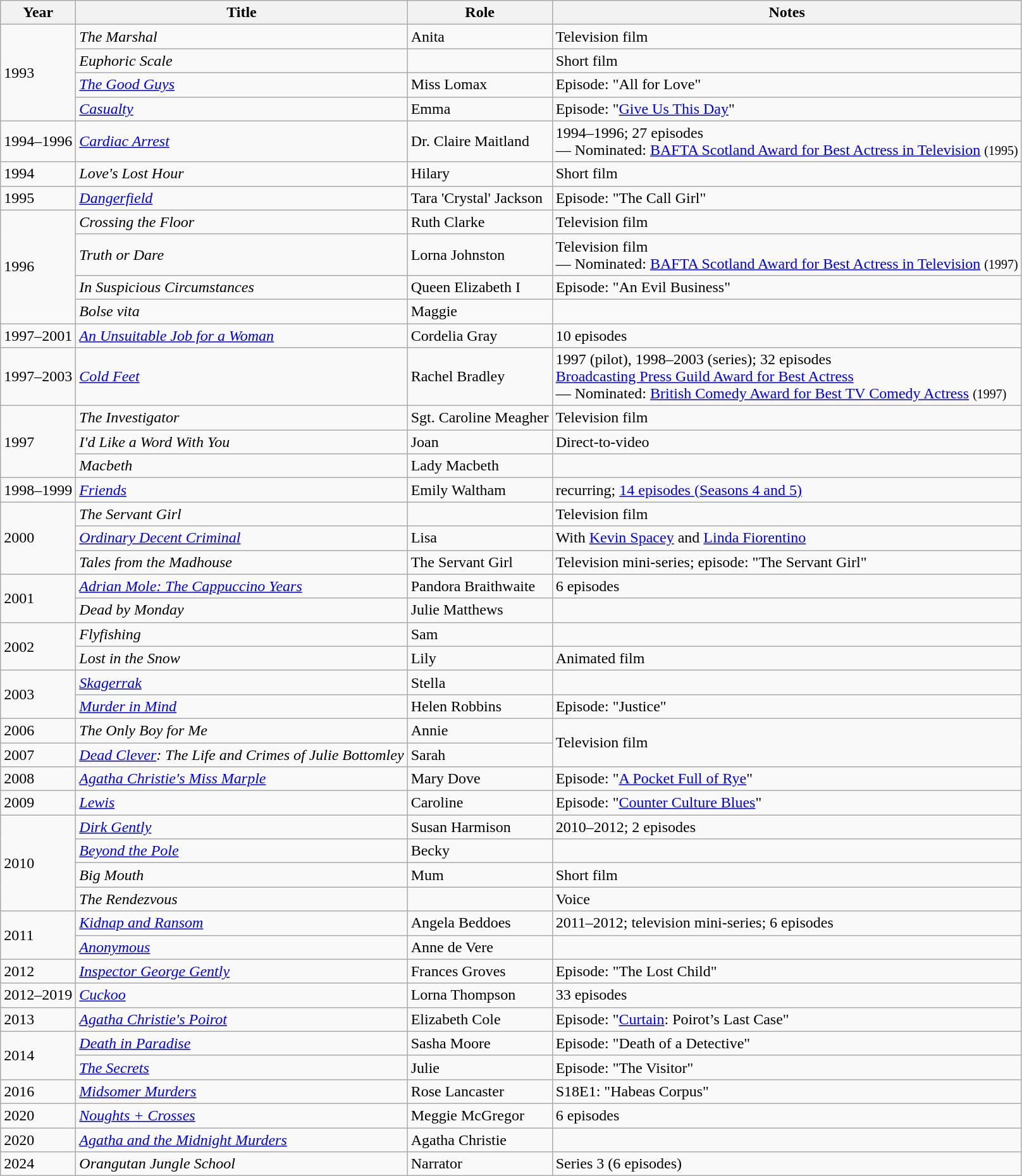<table class="wikitable sortable">
<tr>
<th>Year</th>
<th>Title</th>
<th>Role</th>
<th class=unsortable>Notes</th>
</tr>
<tr>
<td rowspan="4">1993</td>
<td><em>The Marshal</em></td>
<td>Anita</td>
<td>Television film</td>
</tr>
<tr>
<td><em>Euphoric Scale</em></td>
<td></td>
<td>Short film</td>
</tr>
<tr>
<td><em><a href='#'>The Good Guys</a></em></td>
<td>Miss Lomax</td>
<td>Episode: "All for Love"</td>
</tr>
<tr>
<td><em><a href='#'>Casualty</a></em></td>
<td>Emma</td>
<td>Episode: "<a href='#'>Give Us This Day</a>"</td>
</tr>
<tr>
<td>1994–<wbr>1996</td>
<td><em><a href='#'>Cardiac Arrest</a></em></td>
<td>Dr. Claire Maitland</td>
<td>1994–1996; 27 episodes <br> — Nominated: <a href='#'>BAFTA Scotland Award for Best Actress in Television</a> <small>(1995)</small></td>
</tr>
<tr>
<td>1994</td>
<td><em>Love's Lost Hour</em></td>
<td>Hilary</td>
<td>Short film</td>
</tr>
<tr>
<td>1995</td>
<td><em><a href='#'>Dangerfield</a></em></td>
<td>Tara 'Crystal' Jackson</td>
<td>Episode: "The Call Girl"</td>
</tr>
<tr>
<td rowspan="4">1996</td>
<td><em>Crossing the Floor</em></td>
<td>Ruth Clarke</td>
<td>Television film</td>
</tr>
<tr>
<td><em>Truth or Dare</em></td>
<td>Lorna Johnston</td>
<td>Television film <br> — Nominated: <a href='#'>BAFTA Scotland Award for Best Actress in Television</a> <small>(1997)</small></td>
</tr>
<tr>
<td><em>In Suspicious Circumstances</em></td>
<td>Queen Elizabeth I</td>
<td>Episode: "An Evil Business"</td>
</tr>
<tr>
<td><em>Bolse vita</em></td>
<td>Maggie</td>
<td></td>
</tr>
<tr>
<td>1997–<wbr>2001</td>
<td><em><a href='#'>An Unsuitable Job for a Woman</a></em></td>
<td>Cordelia Gray</td>
<td>10 episodes</td>
</tr>
<tr>
<td>1997–<wbr>2003</td>
<td><em><a href='#'>Cold Feet</a></em></td>
<td>Rachel Bradley</td>
<td>1997 (pilot), 1998–2003 (series); 32 episodes <br> <a href='#'>Broadcasting Press Guild Award for Best Actress</a> <br> — Nominated: <a href='#'>British Comedy Award for Best TV Comedy Actress</a> <small>(1997)</small></td>
</tr>
<tr>
<td rowspan="3">1997</td>
<td><em>The Investigator</em></td>
<td>Sgt. Caroline Meagher</td>
<td>Television film</td>
</tr>
<tr>
<td><em>I'd Like a Word With You</em></td>
<td>Joan</td>
<td>Direct-to-video</td>
</tr>
<tr>
<td><em>Macbeth</em></td>
<td>Lady Macbeth</td>
<td></td>
</tr>
<tr>
<td>1998–<wbr>1999</td>
<td><em><a href='#'>Friends</a></em></td>
<td>Emily Waltham</td>
<td>recurring; <a href='#'>14 episodes (Seasons 4 and 5)</a></td>
</tr>
<tr>
<td rowspan="3">2000</td>
<td><em>The Servant Girl</em></td>
<td></td>
<td>Television film</td>
</tr>
<tr>
<td><em><a href='#'>Ordinary Decent Criminal</a></em></td>
<td>Lisa</td>
<td>With <a href='#'>Kevin Spacey</a> and <a href='#'>Linda Fiorentino</a></td>
</tr>
<tr>
<td><em>Tales from the Madhouse</em></td>
<td>The Servant Girl</td>
<td>Television mini-series; episode: "The Servant Girl"</td>
</tr>
<tr>
<td rowspan="2">2001</td>
<td><em><a href='#'>Adrian Mole: The Cappuccino Years</a></em></td>
<td>Pandora Braithwaite</td>
<td>6 episodes</td>
</tr>
<tr>
<td><em>Dead by Monday</em></td>
<td>Julie Matthews</td>
<td></td>
</tr>
<tr>
<td rowspan="2">2002</td>
<td><em>Flyfishing</em></td>
<td>Sam</td>
<td></td>
</tr>
<tr>
<td><em>Lost in the Snow</em></td>
<td>Lily</td>
<td>Animated film</td>
</tr>
<tr>
<td rowspan="2">2003</td>
<td><em><a href='#'>Skagerrak</a></em></td>
<td>Stella</td>
<td></td>
</tr>
<tr>
<td><em><a href='#'>Murder in Mind</a></em></td>
<td>Helen Robbins</td>
<td>Episode: "Justice"</td>
</tr>
<tr>
<td>2006</td>
<td><em>The Only Boy for Me</em></td>
<td>Annie</td>
<td rowspan="2">Television film</td>
</tr>
<tr>
<td>2007</td>
<td><em><a href='#'>Dead Clever</a>: The Life and Crimes of Julie Bottomley</em></td>
<td>Sarah</td>
</tr>
<tr>
<td>2008</td>
<td><em><a href='#'>Agatha Christie's Miss Marple</a></em></td>
<td>Mary Dove</td>
<td>Episode: "<a href='#'>A Pocket Full of Rye</a>"</td>
</tr>
<tr>
<td>2009</td>
<td><em><a href='#'>Lewis</a></em></td>
<td>Caroline</td>
<td>Episode: "<a href='#'>Counter Culture Blues</a>"</td>
</tr>
<tr>
<td rowspan="4">2010</td>
<td><em><a href='#'>Dirk Gently</a></em></td>
<td>Susan Harmison</td>
<td>2010–2012; 2 episodes</td>
</tr>
<tr>
<td><em><a href='#'>Beyond the Pole</a></em></td>
<td>Becky</td>
<td></td>
</tr>
<tr>
<td><em>Big Mouth</em></td>
<td>Mum</td>
<td>Short film</td>
</tr>
<tr>
<td><em>The Rendezvous </em></td>
<td></td>
<td>Voice</td>
</tr>
<tr>
<td rowspan="2">2011</td>
<td><em><a href='#'>Kidnap and Ransom</a></em></td>
<td>Angela Beddoes</td>
<td>2011–2012; television mini-series; 6 episodes</td>
</tr>
<tr>
<td><em><a href='#'>Anonymous</a></em></td>
<td>Anne de Vere</td>
<td></td>
</tr>
<tr>
<td>2012</td>
<td><em><a href='#'>Inspector George Gently</a></em></td>
<td>Frances Groves</td>
<td>Episode: "The Lost Child"</td>
</tr>
<tr>
<td>2012–<wbr>2019</td>
<td><em><a href='#'>Cuckoo</a></em></td>
<td>Lorna Thompson</td>
<td>33 episodes</td>
</tr>
<tr>
<td>2013</td>
<td><em><a href='#'>Agatha Christie's Poirot</a></em></td>
<td>Elizabeth Cole</td>
<td>Episode: "<a href='#'>Curtain</a>: Poirot’s Last Case"</td>
</tr>
<tr>
<td rowspan="2">2014</td>
<td><em><a href='#'>Death in Paradise</a></em></td>
<td>Sasha Moore</td>
<td>Episode: "Death of a Detective"</td>
</tr>
<tr>
<td><em><a href='#'>The Secrets</a></em></td>
<td>Julie</td>
<td>Episode: "The Visitor"</td>
</tr>
<tr>
<td>2016</td>
<td><em><a href='#'>Midsomer Murders</a></em></td>
<td>Rose Lancaster</td>
<td>S18E1: "Habeas Corpus"</td>
</tr>
<tr>
<td>2020</td>
<td><em><a href='#'>Noughts + Crosses</a></em></td>
<td>Meggie McGregor</td>
<td>6 episodes</td>
</tr>
<tr>
<td>2020</td>
<td><em><a href='#'>Agatha and the Midnight Murders</a></em></td>
<td>Agatha Christie</td>
<td></td>
</tr>
<tr>
<td>2024</td>
<td><em>Orangutan Jungle School</em></td>
<td>Narrator</td>
<td>Series 3 (6 episodes)</td>
</tr>
</table>
